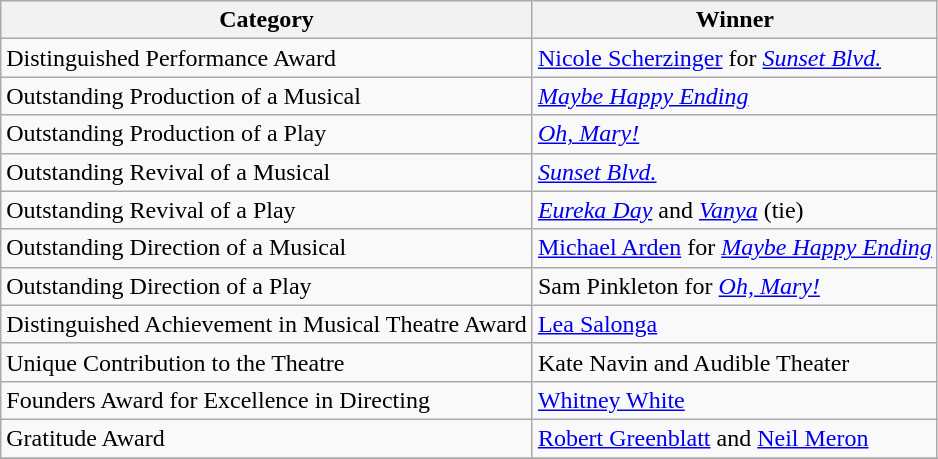<table class="wikitable">
<tr>
<th>Category</th>
<th>Winner</th>
</tr>
<tr>
<td>Distinguished Performance Award</td>
<td><a href='#'>Nicole Scherzinger</a> for <em><a href='#'>Sunset Blvd.</a></em></td>
</tr>
<tr>
<td>Outstanding Production of a Musical</td>
<td><em><a href='#'>Maybe Happy Ending</a></em></td>
</tr>
<tr>
<td>Outstanding Production of a Play</td>
<td><em><a href='#'>Oh, Mary!</a></em></td>
</tr>
<tr>
<td>Outstanding Revival of a Musical</td>
<td><em><a href='#'>Sunset Blvd.</a></em></td>
</tr>
<tr>
<td>Outstanding Revival of a Play</td>
<td><em><a href='#'>Eureka Day</a></em> and <em><a href='#'>Vanya</a></em> (tie)</td>
</tr>
<tr>
<td>Outstanding Direction of a Musical</td>
<td><a href='#'>Michael Arden</a> for <em><a href='#'>Maybe Happy Ending</a></em></td>
</tr>
<tr>
<td>Outstanding Direction of a Play</td>
<td>Sam Pinkleton for <em><a href='#'>Oh, Mary!</a></em></td>
</tr>
<tr>
<td>Distinguished Achievement in Musical Theatre Award</td>
<td><a href='#'>Lea Salonga</a></td>
</tr>
<tr>
<td>Unique Contribution to the Theatre</td>
<td>Kate Navin and Audible Theater</td>
</tr>
<tr>
<td>Founders Award for Excellence in Directing</td>
<td><a href='#'> Whitney White</a></td>
</tr>
<tr>
<td>Gratitude Award</td>
<td><a href='#'>Robert Greenblatt</a> and <a href='#'>Neil Meron</a></td>
</tr>
<tr>
</tr>
</table>
